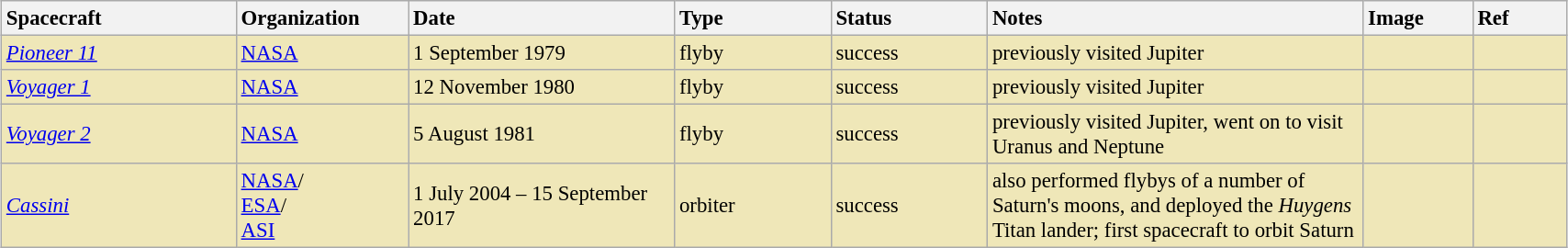<table class="wikitable" style="margin: 1em auto 1em auto; width:90%; font-size:95%;">
<tr>
<th colspan="2"  style="text-align:left; width:15%;">Spacecraft</th>
<th style="text-align:left; width:11%;">Organization</th>
<th style="text-align:left; width:17%;">Date</th>
<th style="text-align:left; width:10%;">Type</th>
<th style="text-align:left; width:10%;">Status</th>
<th style="text-align:left; width:24%;">Notes</th>
<th style="text-align:left; width:7%;">Image</th>
<th style="text-align:left; width:6%;">Ref</th>
</tr>
<tr style="background:#EFE7B8">
<td colspan="2"><em><a href='#'>Pioneer 11</a></em></td>
<td> <a href='#'>NASA</a></td>
<td>1 September 1979</td>
<td>flyby</td>
<td>success</td>
<td>previously visited Jupiter</td>
<td></td>
<td></td>
</tr>
<tr style="background:#EFE7B8">
<td colspan="2"><em><a href='#'>Voyager 1</a></em></td>
<td> <a href='#'>NASA</a></td>
<td>12 November 1980</td>
<td>flyby</td>
<td>success</td>
<td>previously visited Jupiter</td>
<td></td>
<td></td>
</tr>
<tr style="background:#EFE7B8">
<td colspan="2"><em><a href='#'>Voyager 2</a></em></td>
<td> <a href='#'>NASA</a></td>
<td>5 August 1981</td>
<td>flyby</td>
<td>success</td>
<td>previously visited Jupiter, went on to visit Uranus and Neptune</td>
<td></td>
<td></td>
</tr>
<tr style="background:#EFE7B8">
<td colspan="2"><em><a href='#'>Cassini</a></em></td>
<td> <a href='#'>NASA</a>/<br> <a href='#'>ESA</a>/<br> <a href='#'>ASI</a></td>
<td>1 July 2004 – 15 September 2017</td>
<td>orbiter</td>
<td>success</td>
<td>also performed flybys of a number of Saturn's moons, and deployed the <em>Huygens</em> Titan lander; first spacecraft to orbit Saturn</td>
<td></td>
<td></td>
</tr>
</table>
